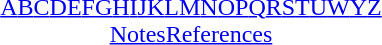<table id="toc" class="toc" summary="Class" align="center" style="text-align:center;">
<tr>
<th></th>
</tr>
<tr>
<td><a href='#'>A</a><a href='#'>B</a><a href='#'>C</a><a href='#'>D</a><a href='#'>E</a><a href='#'>F</a><a href='#'>G</a><a href='#'>H</a><a href='#'>I</a><a href='#'>J</a><a href='#'>K</a><a href='#'>L</a><a href='#'>M</a><a href='#'>N</a><a href='#'>O</a><a href='#'>P</a><a href='#'>Q</a><a href='#'>R</a><a href='#'>S</a><a href='#'>T</a><a href='#'>U</a><a href='#'>W</a><a href='#'>Y</a><a href='#'>Z</a><br><a href='#'>Notes</a><a href='#'>References</a></td>
</tr>
</table>
